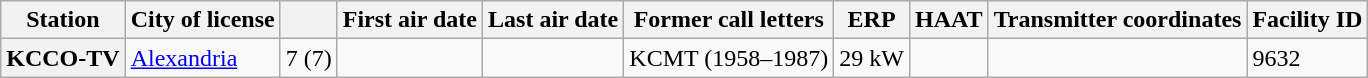<table class="wikitable">
<tr>
<th>Station</th>
<th>City of license</th>
<th></th>
<th>First air date</th>
<th>Last air date</th>
<th>Former call letters</th>
<th>ERP</th>
<th>HAAT</th>
<th>Transmitter coordinates</th>
<th>Facility ID</th>
</tr>
<tr>
<th>KCCO-TV</th>
<td><a href='#'>Alexandria</a></td>
<td>7 (7)</td>
<td></td>
<td></td>
<td>KCMT (1958–1987)</td>
<td>29 kW</td>
<td></td>
<td></td>
<td>9632</td>
</tr>
</table>
